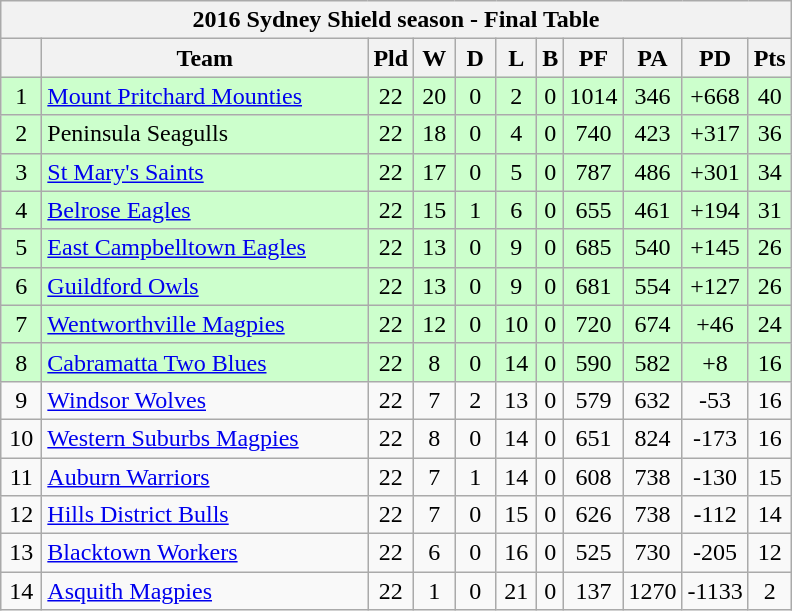<table class="wikitable" style="text-align:center;">
<tr>
<th colspan="11">2016 Sydney Shield season - Final Table</th>
</tr>
<tr>
<th width="20" abbr="Position"></th>
<th width="210">Team</th>
<th width="20" abbr="Played">Pld</th>
<th width="20" abbr="Won">W</th>
<th width="20" abbr="Drawn">D</th>
<th width="20" abbr="Lost">L</th>
<th abbr="Byes" withd="20">B</th>
<th width="20" abbr="Points For">PF</th>
<th width="20" abbr="Points Against">PA</th>
<th width="30" abbr="Points Difference">PD</th>
<th width="20" abbr="Points">Pts</th>
</tr>
<tr style="background: #ccffcc;">
<td>1</td>
<td style="text-align:left;"> <a href='#'>Mount Pritchard Mounties</a></td>
<td>22</td>
<td>20</td>
<td>0</td>
<td>2</td>
<td>0</td>
<td>1014</td>
<td>346</td>
<td>+668</td>
<td>40</td>
</tr>
<tr style="background: #ccffcc;">
<td>2</td>
<td style="text-align:left;"> Peninsula Seagulls</td>
<td>22</td>
<td>18</td>
<td>0</td>
<td>4</td>
<td>0</td>
<td>740</td>
<td>423</td>
<td>+317</td>
<td>36</td>
</tr>
<tr style="background: #ccffcc;">
<td>3</td>
<td style="text-align:left;"> <a href='#'>St Mary's Saints</a></td>
<td>22</td>
<td>17</td>
<td>0</td>
<td>5</td>
<td>0</td>
<td>787</td>
<td>486</td>
<td>+301</td>
<td>34</td>
</tr>
<tr style="background: #ccffcc;">
<td>4</td>
<td style="text-align:left;"> <a href='#'>Belrose Eagles</a></td>
<td>22</td>
<td>15</td>
<td>1</td>
<td>6</td>
<td>0</td>
<td>655</td>
<td>461</td>
<td>+194</td>
<td>31</td>
</tr>
<tr style="background: #ccffcc;">
<td>5</td>
<td style="text-align:left;"> <a href='#'>East Campbelltown Eagles</a></td>
<td>22</td>
<td>13</td>
<td>0</td>
<td>9</td>
<td>0</td>
<td>685</td>
<td>540</td>
<td>+145</td>
<td>26</td>
</tr>
<tr style="background: #ccffcc;">
<td>6</td>
<td style="text-align:left;"> <a href='#'>Guildford Owls</a></td>
<td>22</td>
<td>13</td>
<td>0</td>
<td>9</td>
<td>0</td>
<td>681</td>
<td>554</td>
<td>+127</td>
<td>26</td>
</tr>
<tr style="background: #ccffcc;">
<td>7</td>
<td style="text-align:left;"> <a href='#'>Wentworthville Magpies</a></td>
<td>22</td>
<td>12</td>
<td>0</td>
<td>10</td>
<td>0</td>
<td>720</td>
<td>674</td>
<td>+46</td>
<td>24</td>
</tr>
<tr style="background: #ccffcc;">
<td>8</td>
<td style="text-align:left;"> <a href='#'>Cabramatta Two Blues</a></td>
<td>22</td>
<td>8</td>
<td>0</td>
<td>14</td>
<td>0</td>
<td>590</td>
<td>582</td>
<td>+8</td>
<td>16</td>
</tr>
<tr>
<td>9</td>
<td style="text-align:left;"> <a href='#'>Windsor Wolves</a></td>
<td>22</td>
<td>7</td>
<td>2</td>
<td>13</td>
<td>0</td>
<td>579</td>
<td>632</td>
<td>-53</td>
<td>16</td>
</tr>
<tr>
<td>10</td>
<td style="text-align:left;"> <a href='#'>Western Suburbs Magpies</a></td>
<td>22</td>
<td>8</td>
<td>0</td>
<td>14</td>
<td>0</td>
<td>651</td>
<td>824</td>
<td>-173</td>
<td>16</td>
</tr>
<tr>
<td>11</td>
<td style="text-align:left;"> <a href='#'>Auburn Warriors</a></td>
<td>22</td>
<td>7</td>
<td>1</td>
<td>14</td>
<td>0</td>
<td>608</td>
<td>738</td>
<td>-130</td>
<td>15</td>
</tr>
<tr>
<td>12</td>
<td style="text-align:left;"> <a href='#'>Hills District Bulls</a></td>
<td>22</td>
<td>7</td>
<td>0</td>
<td>15</td>
<td>0</td>
<td>626</td>
<td>738</td>
<td>-112</td>
<td>14</td>
</tr>
<tr>
<td>13</td>
<td style="text-align:left;"> <a href='#'>Blacktown Workers</a></td>
<td>22</td>
<td>6</td>
<td>0</td>
<td>16</td>
<td>0</td>
<td>525</td>
<td>730</td>
<td>-205</td>
<td>12</td>
</tr>
<tr>
<td>14</td>
<td style="text-align:left;"> <a href='#'>Asquith Magpies</a></td>
<td>22</td>
<td>1</td>
<td>0</td>
<td>21</td>
<td>0</td>
<td>137</td>
<td>1270</td>
<td>-1133</td>
<td>2</td>
</tr>
</table>
